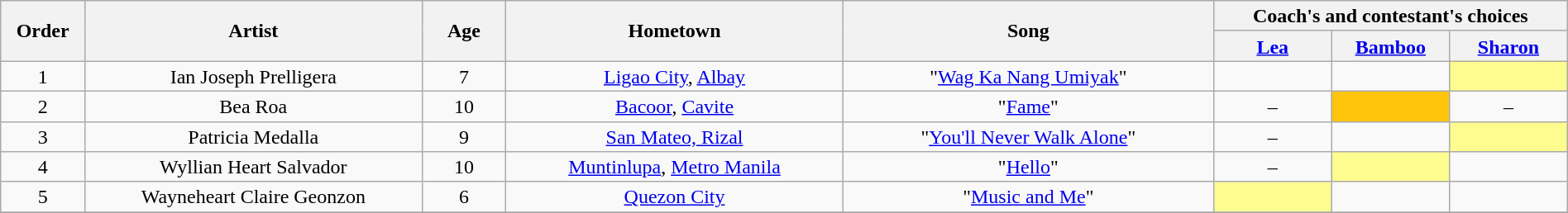<table class="wikitable" style="text-align:center; line-height:17px; width:100%;">
<tr>
<th scope="col" rowspan="2" width="05%">Order</th>
<th scope="col" rowspan="2" width="20%">Artist</th>
<th scope="col" rowspan="2" width="05%">Age</th>
<th scope="col" rowspan="2" width="20%">Hometown</th>
<th scope="col" rowspan="2" width="22%">Song</th>
<th scope="col" colspan="4" width="28%">Coach's and contestant's choices</th>
</tr>
<tr>
<th width="07%"><a href='#'>Lea</a></th>
<th width="07%"><a href='#'>Bamboo</a></th>
<th width="07%"><a href='#'>Sharon</a></th>
</tr>
<tr>
<td scope="row">1</td>
<td>Ian Joseph Prelligera</td>
<td>7</td>
<td><a href='#'>Ligao City</a>, <a href='#'>Albay</a></td>
<td>"<a href='#'>Wag Ka Nang Umiyak</a>"</td>
<td><strong></strong></td>
<td><strong></strong></td>
<td style="background:#fdfc8f;"><strong></strong></td>
</tr>
<tr>
<td scope="row">2</td>
<td>Bea Roa</td>
<td>10</td>
<td><a href='#'>Bacoor</a>, <a href='#'>Cavite</a></td>
<td>"<a href='#'>Fame</a>"</td>
<td>–</td>
<td style="background:#ffc40c;"><strong></strong></td>
<td>–</td>
</tr>
<tr>
<td scope="row">3</td>
<td>Patricia Medalla</td>
<td>9</td>
<td><a href='#'>San Mateo, Rizal</a></td>
<td>"<a href='#'>You'll Never Walk Alone</a>"</td>
<td>–</td>
<td><strong></strong></td>
<td style="background:#fdfc8f;"><strong></strong></td>
</tr>
<tr>
<td scope="row">4</td>
<td>Wyllian Heart Salvador</td>
<td>10</td>
<td><a href='#'>Muntinlupa</a>, <a href='#'>Metro Manila</a></td>
<td>"<a href='#'>Hello</a>"</td>
<td>–</td>
<td style="background:#fdfc8f;"><strong></strong></td>
<td><strong></strong></td>
</tr>
<tr>
<td scope="row">5</td>
<td>Wayneheart Claire Geonzon</td>
<td>6</td>
<td><a href='#'>Quezon City</a></td>
<td>"<a href='#'>Music and Me</a>"</td>
<td style="background:#fdfc8f;"><strong></strong></td>
<td><strong></strong></td>
<td><strong></strong></td>
</tr>
<tr>
</tr>
</table>
